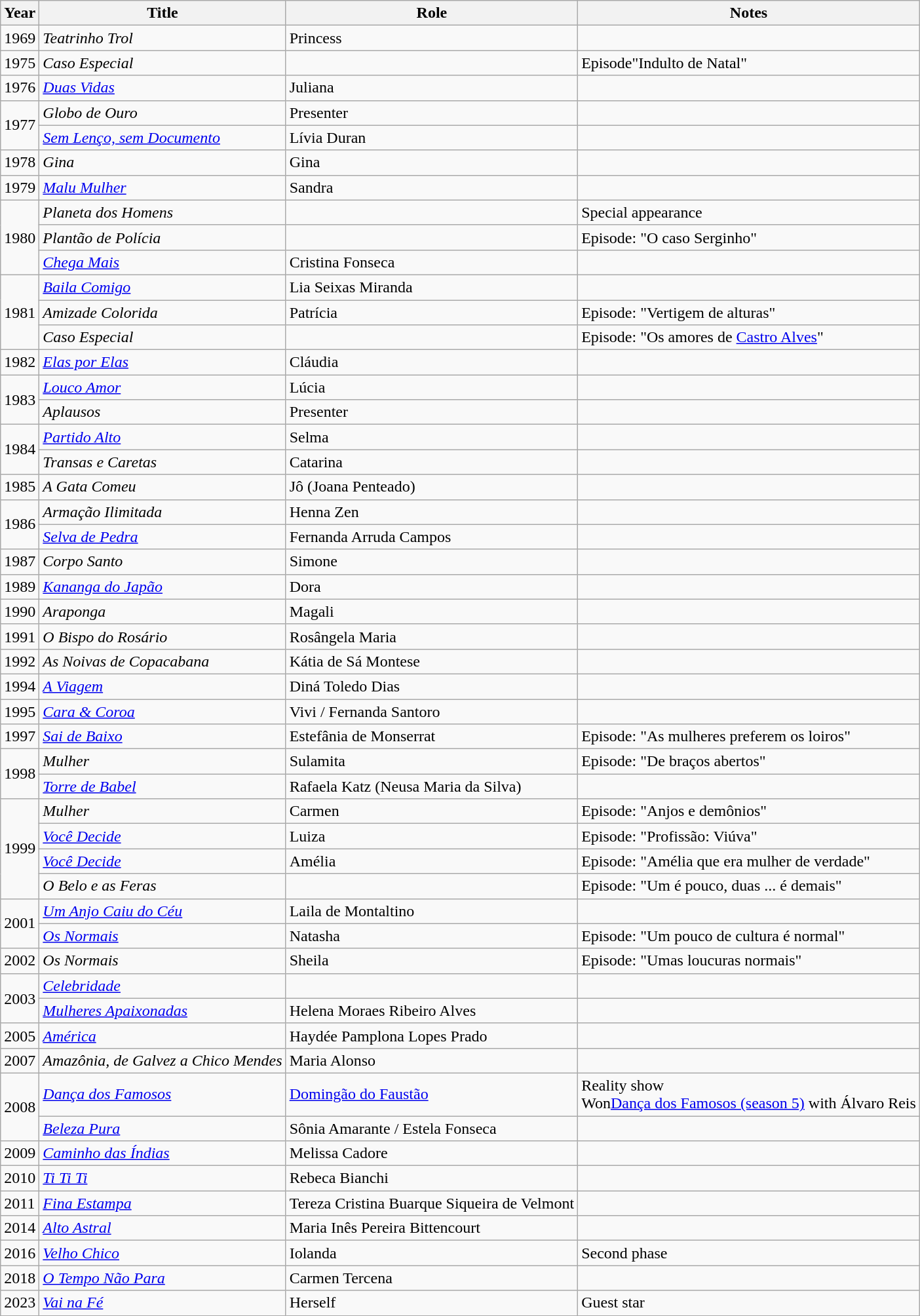<table class="wikitable sortable">
<tr>
<th>Year</th>
<th>Title</th>
<th>Role</th>
<th>Notes</th>
</tr>
<tr>
<td>1969</td>
<td><em>Teatrinho Trol</em></td>
<td>Princess</td>
<td></td>
</tr>
<tr>
<td>1975</td>
<td><em>Caso Especial</em></td>
<td></td>
<td>Episode"Indulto de Natal"</td>
</tr>
<tr>
<td>1976</td>
<td><em><a href='#'>Duas Vidas</a></em></td>
<td>Juliana</td>
<td></td>
</tr>
<tr>
<td rowspan="2">1977</td>
<td><em>Globo de Ouro</em></td>
<td>Presenter</td>
<td></td>
</tr>
<tr>
<td><em><a href='#'>Sem Lenço, sem Documento</a></em></td>
<td>Lívia Duran</td>
<td></td>
</tr>
<tr>
<td>1978</td>
<td><em>Gina</em></td>
<td>Gina</td>
<td></td>
</tr>
<tr>
<td>1979</td>
<td><em><a href='#'>Malu Mulher</a></em></td>
<td>Sandra</td>
<td></td>
</tr>
<tr>
<td rowspan="3">1980</td>
<td><em>Planeta dos Homens</em></td>
<td></td>
<td>Special appearance</td>
</tr>
<tr>
<td><em>Plantão de Polícia</em></td>
<td></td>
<td>Episode: "O caso Serginho"</td>
</tr>
<tr>
<td><em><a href='#'>Chega Mais</a></em></td>
<td>Cristina Fonseca</td>
<td></td>
</tr>
<tr>
<td rowspan="3">1981</td>
<td><em><a href='#'>Baila Comigo</a></em></td>
<td>Lia Seixas Miranda</td>
<td></td>
</tr>
<tr>
<td><em>Amizade Colorida</em></td>
<td>Patrícia</td>
<td>Episode: "Vertigem de alturas"</td>
</tr>
<tr>
<td><em>Caso Especial</em></td>
<td></td>
<td>Episode: "Os amores de <a href='#'>Castro Alves</a>"</td>
</tr>
<tr>
<td>1982</td>
<td><em><a href='#'>Elas por Elas</a></em></td>
<td>Cláudia</td>
<td></td>
</tr>
<tr>
<td rowspan="2">1983</td>
<td><em><a href='#'>Louco Amor</a></em></td>
<td>Lúcia</td>
<td></td>
</tr>
<tr>
<td><em>Aplausos</em></td>
<td>Presenter</td>
<td></td>
</tr>
<tr>
<td rowspan="2">1984</td>
<td><em><a href='#'>Partido Alto</a></em></td>
<td>Selma</td>
<td></td>
</tr>
<tr>
<td><em>Transas e Caretas</em></td>
<td>Catarina</td>
<td></td>
</tr>
<tr>
<td>1985</td>
<td><em>A Gata Comeu</em></td>
<td>Jô (Joana Penteado)</td>
<td></td>
</tr>
<tr>
<td rowspan="2">1986</td>
<td><em>Armação Ilimitada</em></td>
<td>Henna Zen</td>
<td></td>
</tr>
<tr>
<td><em><a href='#'>Selva de Pedra</a></em></td>
<td>Fernanda Arruda Campos</td>
<td></td>
</tr>
<tr>
<td>1987</td>
<td><em>Corpo Santo</em></td>
<td>Simone</td>
<td></td>
</tr>
<tr>
<td>1989</td>
<td><em><a href='#'>Kananga do Japão</a></em></td>
<td>Dora</td>
<td></td>
</tr>
<tr>
<td>1990</td>
<td><em>Araponga</em></td>
<td>Magali</td>
<td></td>
</tr>
<tr>
<td>1991</td>
<td><em>O Bispo do Rosário</em></td>
<td>Rosângela Maria</td>
<td></td>
</tr>
<tr>
<td>1992</td>
<td><em>As Noivas de Copacabana</em></td>
<td>Kátia de Sá Montese</td>
<td></td>
</tr>
<tr>
<td>1994</td>
<td><em><a href='#'>A Viagem</a></em></td>
<td>Diná Toledo Dias</td>
<td></td>
</tr>
<tr>
<td>1995</td>
<td><em><a href='#'>Cara & Coroa</a></em></td>
<td>Vivi / Fernanda Santoro</td>
<td></td>
</tr>
<tr>
<td>1997</td>
<td><em><a href='#'>Sai de Baixo</a></em></td>
<td>Estefânia de Monserrat</td>
<td>Episode: "As mulheres preferem os loiros"</td>
</tr>
<tr>
<td rowspan="2">1998</td>
<td><em>Mulher</em></td>
<td>Sulamita</td>
<td>Episode: "De braços abertos"</td>
</tr>
<tr>
<td><em><a href='#'>Torre de Babel</a></em></td>
<td>Rafaela Katz (Neusa Maria da Silva)</td>
<td></td>
</tr>
<tr>
<td rowspan="4">1999</td>
<td><em>Mulher</em></td>
<td>Carmen</td>
<td>Episode: "Anjos e demônios"</td>
</tr>
<tr>
<td><em><a href='#'>Você Decide</a></em></td>
<td>Luiza</td>
<td>Episode: "Profissão: Viúva"</td>
</tr>
<tr>
<td><em><a href='#'>Você Decide</a></em></td>
<td>Amélia</td>
<td>Episode: "Amélia que era mulher de verdade"</td>
</tr>
<tr>
<td><em>O Belo e as Feras</em></td>
<td></td>
<td>Episode: "Um é pouco, duas ... é demais"</td>
</tr>
<tr>
<td rowspan="2">2001</td>
<td><em><a href='#'>Um Anjo Caiu do Céu</a></em></td>
<td>Laila de Montaltino</td>
<td></td>
</tr>
<tr>
<td><em><a href='#'>Os Normais</a></em></td>
<td>Natasha</td>
<td>Episode: "Um pouco de cultura é normal"</td>
</tr>
<tr>
<td>2002</td>
<td><em>Os Normais</em></td>
<td>Sheila</td>
<td>Episode: "Umas loucuras normais"</td>
</tr>
<tr>
<td rowspan="2">2003</td>
<td><em><a href='#'>Celebridade</a></em></td>
<td></td>
<td></td>
</tr>
<tr>
<td><em><a href='#'>Mulheres Apaixonadas</a></em></td>
<td>Helena Moraes Ribeiro Alves</td>
<td></td>
</tr>
<tr>
<td>2005</td>
<td><em><a href='#'>América</a></em></td>
<td>Haydée Pamplona Lopes Prado</td>
<td></td>
</tr>
<tr>
<td>2007</td>
<td><em>Amazônia, de Galvez a Chico Mendes</em></td>
<td>Maria Alonso</td>
<td></td>
</tr>
<tr>
<td rowspan="2">2008</td>
<td><em><a href='#'>Dança dos Famosos</a></em></td>
<td><a href='#'>Domingão do Faustão</a></td>
<td>Reality show<br> Won<a href='#'>Dança dos Famosos (season 5)</a> with Álvaro Reis</td>
</tr>
<tr>
<td><em><a href='#'>Beleza Pura</a></em></td>
<td>Sônia Amarante / Estela Fonseca</td>
<td></td>
</tr>
<tr>
<td>2009</td>
<td><em><a href='#'>Caminho das Índias</a></em></td>
<td>Melissa Cadore</td>
<td></td>
</tr>
<tr>
<td>2010</td>
<td><em><a href='#'>Ti Ti Ti</a></em></td>
<td>Rebeca Bianchi</td>
<td></td>
</tr>
<tr>
<td>2011</td>
<td><em><a href='#'>Fina Estampa</a></em></td>
<td>Tereza Cristina Buarque Siqueira de Velmont</td>
<td></td>
</tr>
<tr>
<td>2014</td>
<td><em><a href='#'>Alto Astral</a></em></td>
<td>Maria Inês Pereira Bittencourt</td>
<td></td>
</tr>
<tr>
<td>2016</td>
<td><em><a href='#'>Velho Chico</a></em></td>
<td>Iolanda</td>
<td>Second phase</td>
</tr>
<tr>
<td>2018</td>
<td><em><a href='#'>O Tempo Não Para</a></em></td>
<td>Carmen Tercena</td>
<td></td>
</tr>
<tr>
<td>2023</td>
<td><em><a href='#'>Vai na Fé</a></em></td>
<td>Herself</td>
<td>Guest star</td>
</tr>
</table>
